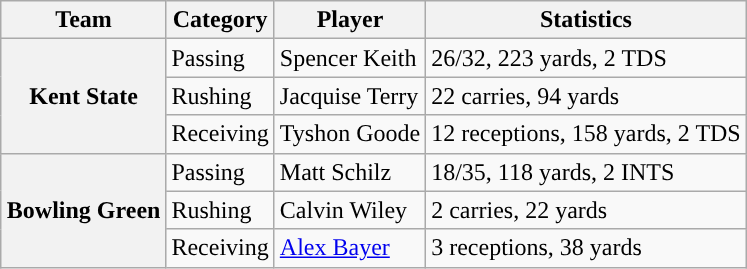<table class="wikitable" style="float:right">
<tr>
<th>Team</th>
<th>Category</th>
<th>Player</th>
<th>Statistics</th>
</tr>
<tr>
<th rowspan=3>Kent State</th>
<td>Passing</td>
<td>Spencer Keith</td>
<td>26/32, 223 yards, 2 TDS</td>
</tr>
<tr>
<td>Rushing</td>
<td>Jacquise Terry</td>
<td>22 carries, 94 yards</td>
</tr>
<tr>
<td>Receiving</td>
<td>Tyshon Goode</td>
<td>12 receptions, 158 yards, 2 TDS</td>
</tr>
<tr>
<th rowspan=3>Bowling Green</th>
<td>Passing</td>
<td>Matt Schilz</td>
<td>18/35, 118 yards, 2 INTS</td>
</tr>
<tr>
<td>Rushing</td>
<td>Calvin Wiley</td>
<td>2 carries, 22 yards</td>
</tr>
<tr>
<td>Receiving</td>
<td><a href='#'>Alex Bayer</a></td>
<td>3 receptions, 38 yards</td>
</tr>
</table>
